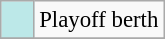<table class="wikitable" style="font-size:95%;">
<tr>
<td align="center" bgcolor="bce8e8" width=15></td>
<td>Playoff berth</td>
</tr>
<tr>
</tr>
</table>
